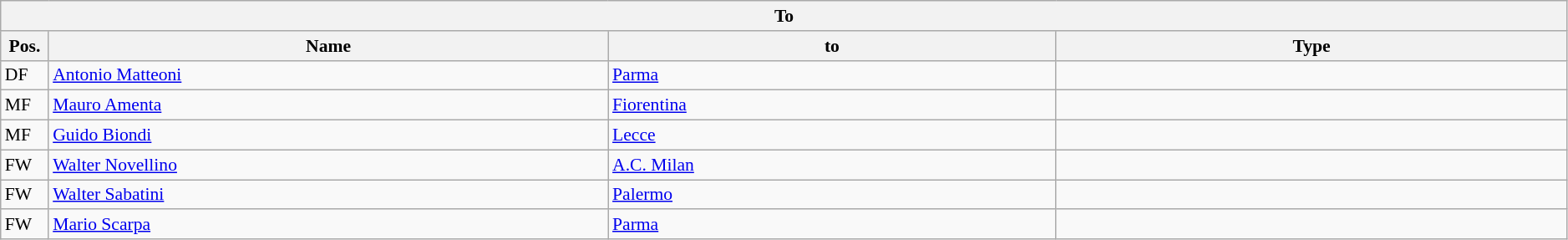<table class="wikitable" style="font-size:90%;width:99%;">
<tr>
<th colspan="4">To</th>
</tr>
<tr>
<th width=3%>Pos.</th>
<th width=35%>Name</th>
<th width=28%>to</th>
<th width=32%>Type</th>
</tr>
<tr>
<td>DF</td>
<td><a href='#'>Antonio Matteoni</a></td>
<td><a href='#'>Parma</a></td>
<td></td>
</tr>
<tr>
<td>MF</td>
<td><a href='#'>Mauro Amenta</a></td>
<td><a href='#'>Fiorentina</a></td>
<td></td>
</tr>
<tr>
<td>MF</td>
<td><a href='#'>Guido Biondi</a></td>
<td><a href='#'>Lecce</a></td>
<td></td>
</tr>
<tr>
<td>FW</td>
<td><a href='#'>Walter Novellino</a></td>
<td><a href='#'>A.C. Milan</a></td>
<td></td>
</tr>
<tr>
<td>FW</td>
<td><a href='#'>Walter Sabatini</a></td>
<td><a href='#'>Palermo</a></td>
<td></td>
</tr>
<tr>
<td>FW</td>
<td><a href='#'>Mario Scarpa</a></td>
<td><a href='#'>Parma</a></td>
<td></td>
</tr>
</table>
